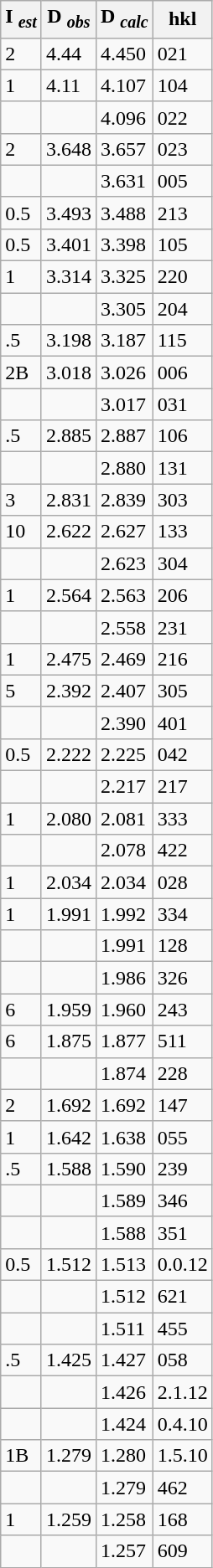<table class="wikitable">
<tr>
<th>I <sub><em>est</em></sub></th>
<th>D <sub><em>obs</em></sub></th>
<th>D <sub><em>calc</em></sub></th>
<th>hkl</th>
</tr>
<tr>
<td>2</td>
<td>4.44</td>
<td>4.450</td>
<td>021</td>
</tr>
<tr>
<td>1</td>
<td>4.11</td>
<td>4.107</td>
<td>104</td>
</tr>
<tr>
<td></td>
<td></td>
<td>4.096</td>
<td>022</td>
</tr>
<tr>
<td>2</td>
<td>3.648</td>
<td>3.657</td>
<td>023</td>
</tr>
<tr>
<td></td>
<td></td>
<td>3.631</td>
<td>005</td>
</tr>
<tr>
<td>0.5</td>
<td>3.493</td>
<td>3.488</td>
<td>213</td>
</tr>
<tr>
<td>0.5</td>
<td>3.401</td>
<td>3.398</td>
<td>105</td>
</tr>
<tr>
<td>1</td>
<td>3.314</td>
<td>3.325</td>
<td>220</td>
</tr>
<tr>
<td></td>
<td></td>
<td>3.305</td>
<td>204</td>
</tr>
<tr>
<td>.5</td>
<td>3.198</td>
<td>3.187</td>
<td>115</td>
</tr>
<tr>
<td>2B</td>
<td>3.018</td>
<td>3.026</td>
<td>006</td>
</tr>
<tr>
<td></td>
<td></td>
<td>3.017</td>
<td>031</td>
</tr>
<tr>
<td>.5</td>
<td>2.885</td>
<td>2.887</td>
<td>106</td>
</tr>
<tr>
<td></td>
<td></td>
<td>2.880</td>
<td>131</td>
</tr>
<tr>
<td>3</td>
<td>2.831</td>
<td>2.839</td>
<td>303</td>
</tr>
<tr>
<td>10</td>
<td>2.622</td>
<td>2.627</td>
<td>133</td>
</tr>
<tr>
<td></td>
<td></td>
<td>2.623</td>
<td>304</td>
</tr>
<tr>
<td>1</td>
<td>2.564</td>
<td>2.563</td>
<td>206</td>
</tr>
<tr>
<td></td>
<td></td>
<td>2.558</td>
<td>231</td>
</tr>
<tr>
<td>1</td>
<td>2.475</td>
<td>2.469</td>
<td>216</td>
</tr>
<tr>
<td>5</td>
<td>2.392</td>
<td>2.407</td>
<td>305</td>
</tr>
<tr>
<td></td>
<td></td>
<td>2.390</td>
<td>401</td>
</tr>
<tr>
<td>0.5</td>
<td>2.222</td>
<td>2.225</td>
<td>042</td>
</tr>
<tr>
<td></td>
<td></td>
<td>2.217</td>
<td>217</td>
</tr>
<tr>
<td>1</td>
<td>2.080</td>
<td>2.081</td>
<td>333</td>
</tr>
<tr>
<td></td>
<td></td>
<td>2.078</td>
<td>422</td>
</tr>
<tr>
<td>1</td>
<td>2.034</td>
<td>2.034</td>
<td>028</td>
</tr>
<tr>
<td>1</td>
<td>1.991</td>
<td>1.992</td>
<td>334</td>
</tr>
<tr>
<td></td>
<td></td>
<td>1.991</td>
<td>128</td>
</tr>
<tr>
<td></td>
<td></td>
<td>1.986</td>
<td>326</td>
</tr>
<tr>
<td>6</td>
<td>1.959</td>
<td>1.960</td>
<td>243</td>
</tr>
<tr>
<td>6</td>
<td>1.875</td>
<td>1.877</td>
<td>511</td>
</tr>
<tr>
<td></td>
<td></td>
<td>1.874</td>
<td>228</td>
</tr>
<tr>
<td>2</td>
<td>1.692</td>
<td>1.692</td>
<td>147</td>
</tr>
<tr>
<td>1</td>
<td>1.642</td>
<td>1.638</td>
<td>055</td>
</tr>
<tr>
<td>.5</td>
<td>1.588</td>
<td>1.590</td>
<td>239</td>
</tr>
<tr>
<td></td>
<td></td>
<td>1.589</td>
<td>346</td>
</tr>
<tr>
<td></td>
<td></td>
<td>1.588</td>
<td>351</td>
</tr>
<tr>
<td>0.5</td>
<td>1.512</td>
<td>1.513</td>
<td>0.0.12</td>
</tr>
<tr>
<td></td>
<td></td>
<td>1.512</td>
<td>621</td>
</tr>
<tr>
<td></td>
<td></td>
<td>1.511</td>
<td>455</td>
</tr>
<tr>
<td>.5</td>
<td>1.425</td>
<td>1.427</td>
<td>058</td>
</tr>
<tr>
<td></td>
<td></td>
<td>1.426</td>
<td>2.1.12</td>
</tr>
<tr>
<td></td>
<td></td>
<td>1.424</td>
<td>0.4.10</td>
</tr>
<tr>
<td>1B</td>
<td>1.279</td>
<td>1.280</td>
<td>1.5.10</td>
</tr>
<tr>
<td></td>
<td></td>
<td>1.279</td>
<td>462</td>
</tr>
<tr>
<td>1</td>
<td>1.259</td>
<td>1.258</td>
<td>168</td>
</tr>
<tr>
<td></td>
<td></td>
<td>1.257</td>
<td>609</td>
</tr>
</table>
